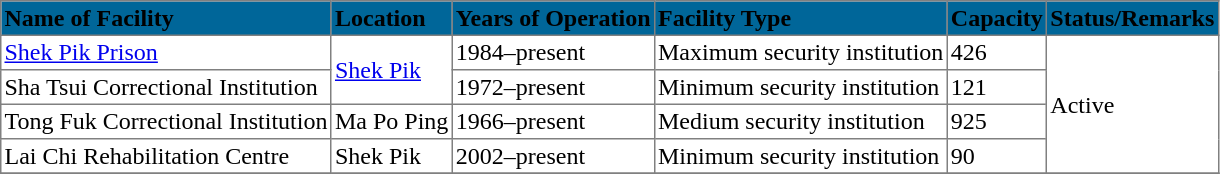<table border="1" cellspacing="1" cellpadding="2" style="border-collapse: collapse;">
<tr ---- bgcolor="#006699">
<td><strong><span>Name of Facility</span></strong></td>
<td><strong><span>Location</span></strong></td>
<td><strong><span>Years of Operation</span></strong></td>
<td><strong><span>Facility Type</span></strong></td>
<td><strong><span>Capacity</span></strong></td>
<td><strong><span>Status/Remarks</span></strong></td>
</tr>
<tr>
<td><a href='#'>Shek Pik Prison</a></td>
<td rowspan="2"><a href='#'>Shek Pik</a></td>
<td>1984–present</td>
<td>Maximum security institution</td>
<td>426</td>
<td rowspan="4">Active</td>
</tr>
<tr>
<td>Sha Tsui Correctional Institution</td>
<td>1972–present</td>
<td>Minimum security institution</td>
<td>121</td>
</tr>
<tr>
<td>Tong Fuk Correctional Institution</td>
<td>Ma Po Ping</td>
<td>1966–present</td>
<td>Medium security institution</td>
<td>925</td>
</tr>
<tr>
<td>Lai Chi Rehabilitation Centre</td>
<td>Shek Pik</td>
<td>2002–present</td>
<td>Minimum security institution</td>
<td>90</td>
</tr>
<tr>
</tr>
</table>
